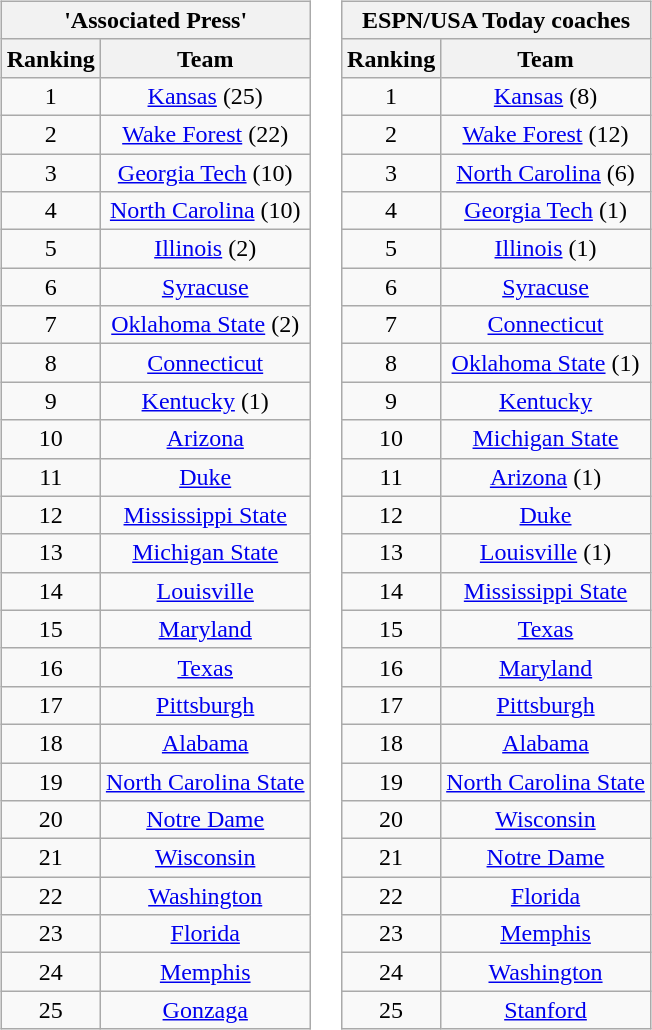<table>
<tr style="vertical-align:top;">
<td><br><table class="wikitable" style="text-align:center;">
<tr>
<th colspan=2>'Associated Press'</th>
</tr>
<tr>
<th>Ranking</th>
<th>Team</th>
</tr>
<tr>
<td>1</td>
<td><a href='#'>Kansas</a> (25)</td>
</tr>
<tr>
<td>2</td>
<td><a href='#'>Wake Forest</a> (22)</td>
</tr>
<tr>
<td>3</td>
<td><a href='#'>Georgia Tech</a> (10)</td>
</tr>
<tr>
<td>4</td>
<td><a href='#'>North Carolina</a> (10)</td>
</tr>
<tr>
<td>5</td>
<td><a href='#'>Illinois</a> (2)</td>
</tr>
<tr>
<td>6</td>
<td><a href='#'>Syracuse</a></td>
</tr>
<tr>
<td>7</td>
<td><a href='#'>Oklahoma State</a> (2)</td>
</tr>
<tr>
<td>8</td>
<td><a href='#'>Connecticut</a></td>
</tr>
<tr>
<td>9</td>
<td><a href='#'>Kentucky</a> (1)</td>
</tr>
<tr>
<td>10</td>
<td><a href='#'>Arizona</a></td>
</tr>
<tr>
<td>11</td>
<td><a href='#'>Duke</a></td>
</tr>
<tr>
<td>12</td>
<td><a href='#'>Mississippi State</a></td>
</tr>
<tr>
<td>13</td>
<td><a href='#'>Michigan State</a></td>
</tr>
<tr>
<td>14</td>
<td><a href='#'>Louisville</a></td>
</tr>
<tr>
<td>15</td>
<td><a href='#'>Maryland</a></td>
</tr>
<tr>
<td>16</td>
<td><a href='#'>Texas</a></td>
</tr>
<tr>
<td>17</td>
<td><a href='#'>Pittsburgh</a></td>
</tr>
<tr>
<td>18</td>
<td><a href='#'>Alabama</a></td>
</tr>
<tr>
<td>19</td>
<td><a href='#'>North Carolina State</a></td>
</tr>
<tr>
<td>20</td>
<td><a href='#'>Notre Dame</a></td>
</tr>
<tr>
<td>21</td>
<td><a href='#'>Wisconsin</a></td>
</tr>
<tr>
<td>22</td>
<td><a href='#'>Washington</a></td>
</tr>
<tr>
<td>23</td>
<td><a href='#'>Florida</a></td>
</tr>
<tr>
<td>24</td>
<td><a href='#'>Memphis</a></td>
</tr>
<tr>
<td>25</td>
<td><a href='#'>Gonzaga</a></td>
</tr>
</table>
</td>
<td><br><table class="wikitable" style="text-align:center;">
<tr>
<th colspan=2><strong>ESPN/USA Today coaches</strong></th>
</tr>
<tr>
<th>Ranking</th>
<th>Team</th>
</tr>
<tr>
<td>1</td>
<td><a href='#'>Kansas</a> (8)</td>
</tr>
<tr>
<td>2</td>
<td><a href='#'>Wake Forest</a> (12)</td>
</tr>
<tr>
<td>3</td>
<td><a href='#'>North Carolina</a> (6)</td>
</tr>
<tr>
<td>4</td>
<td><a href='#'>Georgia Tech</a> (1)</td>
</tr>
<tr>
<td>5</td>
<td><a href='#'>Illinois</a> (1)</td>
</tr>
<tr>
<td>6</td>
<td><a href='#'>Syracuse</a></td>
</tr>
<tr>
<td>7</td>
<td><a href='#'>Connecticut</a></td>
</tr>
<tr>
<td>8</td>
<td><a href='#'>Oklahoma State</a> (1)</td>
</tr>
<tr>
<td>9</td>
<td><a href='#'>Kentucky</a></td>
</tr>
<tr>
<td>10</td>
<td><a href='#'>Michigan State</a></td>
</tr>
<tr>
<td>11</td>
<td><a href='#'>Arizona</a> (1)</td>
</tr>
<tr>
<td>12</td>
<td><a href='#'>Duke</a></td>
</tr>
<tr>
<td>13</td>
<td><a href='#'>Louisville</a> (1)</td>
</tr>
<tr>
<td>14</td>
<td><a href='#'>Mississippi State</a></td>
</tr>
<tr>
<td>15</td>
<td><a href='#'>Texas</a></td>
</tr>
<tr>
<td>16</td>
<td><a href='#'>Maryland</a></td>
</tr>
<tr>
<td>17</td>
<td><a href='#'>Pittsburgh</a></td>
</tr>
<tr>
<td>18</td>
<td><a href='#'>Alabama</a></td>
</tr>
<tr>
<td>19</td>
<td><a href='#'>North Carolina State</a></td>
</tr>
<tr>
<td>20</td>
<td><a href='#'>Wisconsin</a></td>
</tr>
<tr>
<td>21</td>
<td><a href='#'>Notre Dame</a></td>
</tr>
<tr>
<td>22</td>
<td><a href='#'>Florida</a></td>
</tr>
<tr>
<td>23</td>
<td><a href='#'>Memphis</a></td>
</tr>
<tr>
<td>24</td>
<td><a href='#'>Washington</a></td>
</tr>
<tr>
<td>25</td>
<td><a href='#'>Stanford</a></td>
</tr>
</table>
</td>
</tr>
</table>
